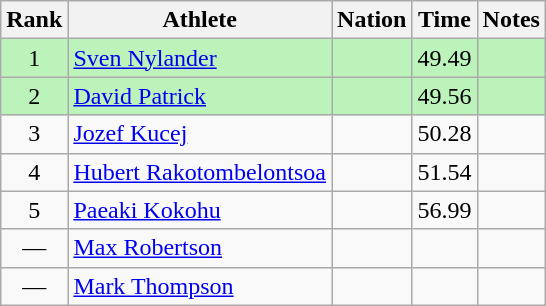<table class="wikitable sortable" style="text-align:center">
<tr>
<th>Rank</th>
<th>Athlete</th>
<th>Nation</th>
<th>Time</th>
<th>Notes</th>
</tr>
<tr style="background:#bbf3bb;">
<td>1</td>
<td align=left><a href='#'>Sven Nylander</a></td>
<td align=left></td>
<td>49.49</td>
<td></td>
</tr>
<tr style="background:#bbf3bb;">
<td>2</td>
<td align=left><a href='#'>David Patrick</a></td>
<td align=left></td>
<td>49.56</td>
<td></td>
</tr>
<tr>
<td>3</td>
<td align=left><a href='#'>Jozef Kucej</a></td>
<td align=left></td>
<td>50.28</td>
<td></td>
</tr>
<tr>
<td>4</td>
<td align=left><a href='#'>Hubert Rakotombelontsoa</a></td>
<td align=left></td>
<td>51.54</td>
<td></td>
</tr>
<tr>
<td>5</td>
<td align=left><a href='#'>Paeaki Kokohu</a></td>
<td align=left></td>
<td>56.99</td>
<td></td>
</tr>
<tr>
<td data-sort-value=6>—</td>
<td align=left><a href='#'>Max Robertson</a></td>
<td align=left></td>
<td data-sort-value=60.00></td>
<td></td>
</tr>
<tr>
<td data-sort-value=7>—</td>
<td align=left><a href='#'>Mark Thompson</a></td>
<td align=left></td>
<td data-sort-value=70.00></td>
<td></td>
</tr>
</table>
